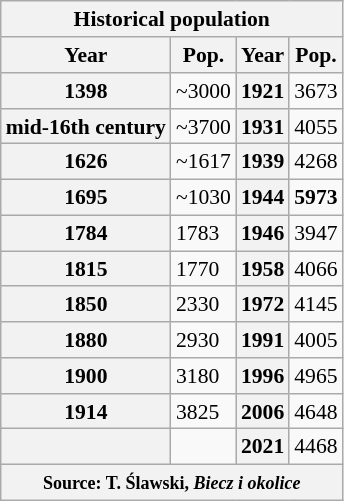<table class="wikitable" style="font-size: 90%; float: left; margin: 1em 1em 0 0;">
<tr>
<th colspan="6">Historical population</th>
</tr>
<tr>
<th>Year</th>
<th>Pop.</th>
<th>Year</th>
<th>Pop.</th>
</tr>
<tr>
<th>1398</th>
<td>~3000</td>
<th>1921</th>
<td>3673</td>
</tr>
<tr>
<th>mid-16th century</th>
<td>~3700</td>
<th>1931</th>
<td>4055</td>
</tr>
<tr>
<th>1626</th>
<td>~1617</td>
<th>1939</th>
<td>4268</td>
</tr>
<tr>
<th>1695</th>
<td>~1030</td>
<th>1944</th>
<td><strong>5973</strong></td>
</tr>
<tr>
<th>1784</th>
<td>1783</td>
<th>1946</th>
<td>3947</td>
</tr>
<tr>
<th>1815</th>
<td>1770</td>
<th>1958</th>
<td>4066</td>
</tr>
<tr>
<th>1850</th>
<td>2330</td>
<th>1972</th>
<td>4145</td>
</tr>
<tr>
<th>1880</th>
<td>2930</td>
<th>1991</th>
<td>4005</td>
</tr>
<tr>
<th>1900</th>
<td>3180</td>
<th>1996</th>
<td>4965</td>
</tr>
<tr>
<th>1914</th>
<td>3825</td>
<th>2006</th>
<td>4648</td>
</tr>
<tr>
<th></th>
<td></td>
<th>2021</th>
<td>4468</td>
</tr>
<tr>
<th colspan=6><small> Source: T. Ślawski, <em>Biecz i okolice</em> </small></th>
</tr>
</table>
